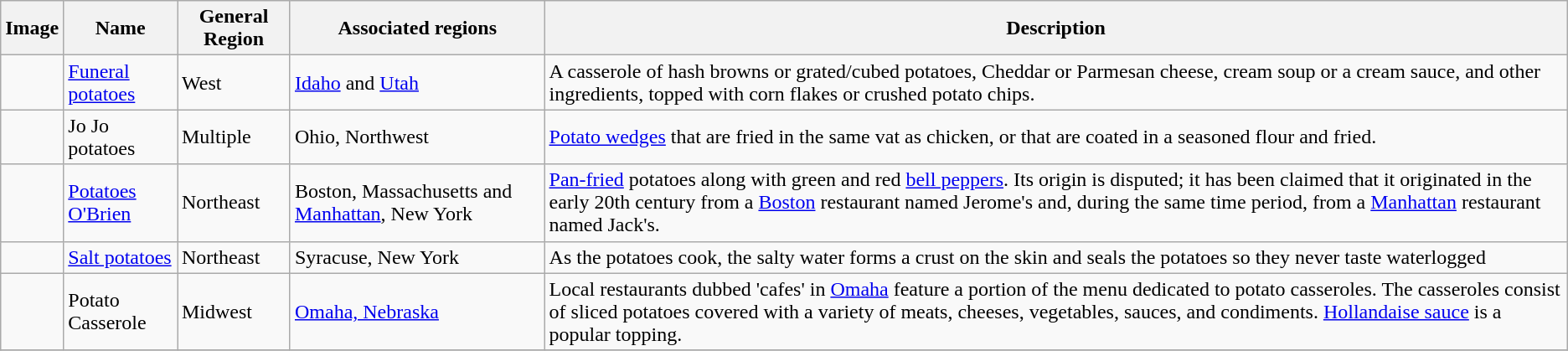<table class="wikitable sortable">
<tr>
<th class="unsortable">Image</th>
<th>Name</th>
<th>General Region</th>
<th>Associated regions</th>
<th class="unsortable">Description</th>
</tr>
<tr>
<td></td>
<td><a href='#'>Funeral potatoes</a></td>
<td>West</td>
<td><a href='#'>Idaho</a> and <a href='#'>Utah</a></td>
<td>A casserole of hash browns or grated/cubed potatoes, Cheddar or Parmesan cheese, cream soup or a cream sauce, and other ingredients, topped with corn flakes or crushed potato chips.</td>
</tr>
<tr>
<td></td>
<td>Jo Jo potatoes</td>
<td>Multiple</td>
<td>Ohio, Northwest</td>
<td><a href='#'>Potato wedges</a> that are fried in the same vat as chicken, or that are coated in a seasoned flour and fried.</td>
</tr>
<tr>
<td></td>
<td><a href='#'>Potatoes O'Brien</a></td>
<td>Northeast</td>
<td>Boston, Massachusetts and <a href='#'>Manhattan</a>, New York</td>
<td><a href='#'>Pan-fried</a> potatoes along with green and red <a href='#'>bell peppers</a>. Its origin is disputed; it has been claimed that it originated in the early 20th century from a <a href='#'>Boston</a> restaurant named Jerome's and, during the same time period, from a <a href='#'>Manhattan</a> restaurant named Jack's.</td>
</tr>
<tr>
<td></td>
<td><a href='#'>Salt potatoes</a></td>
<td>Northeast</td>
<td>Syracuse, New York</td>
<td>As the potatoes cook, the salty water forms a crust on the skin and seals the potatoes so they never taste waterlogged</td>
</tr>
<tr>
<td></td>
<td>Potato Casserole</td>
<td>Midwest</td>
<td><a href='#'>Omaha, Nebraska</a></td>
<td>Local restaurants dubbed 'cafes' in <a href='#'>Omaha</a> feature a portion of the menu dedicated to potato casseroles. The casseroles consist of sliced potatoes covered with a variety of meats, cheeses, vegetables, sauces, and condiments. <a href='#'>Hollandaise sauce</a> is a popular topping.<br></td>
</tr>
<tr>
</tr>
</table>
